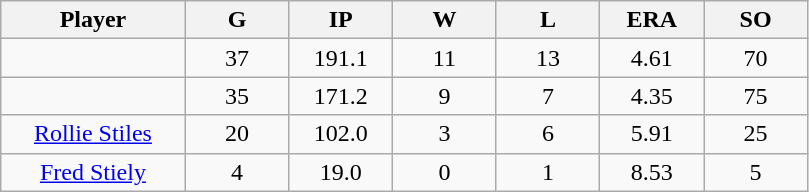<table class="wikitable sortable">
<tr>
<th bgcolor="#DDDDFF" width="16%">Player</th>
<th bgcolor="#DDDDFF" width="9%">G</th>
<th bgcolor="#DDDDFF" width="9%">IP</th>
<th bgcolor="#DDDDFF" width="9%">W</th>
<th bgcolor="#DDDDFF" width="9%">L</th>
<th bgcolor="#DDDDFF" width="9%">ERA</th>
<th bgcolor="#DDDDFF" width="9%">SO</th>
</tr>
<tr align="center">
<td></td>
<td>37</td>
<td>191.1</td>
<td>11</td>
<td>13</td>
<td>4.61</td>
<td>70</td>
</tr>
<tr align="center">
<td></td>
<td>35</td>
<td>171.2</td>
<td>9</td>
<td>7</td>
<td>4.35</td>
<td>75</td>
</tr>
<tr align="center">
<td><a href='#'>Rollie Stiles</a></td>
<td>20</td>
<td>102.0</td>
<td>3</td>
<td>6</td>
<td>5.91</td>
<td>25</td>
</tr>
<tr align=center>
<td><a href='#'>Fred Stiely</a></td>
<td>4</td>
<td>19.0</td>
<td>0</td>
<td>1</td>
<td>8.53</td>
<td>5</td>
</tr>
</table>
